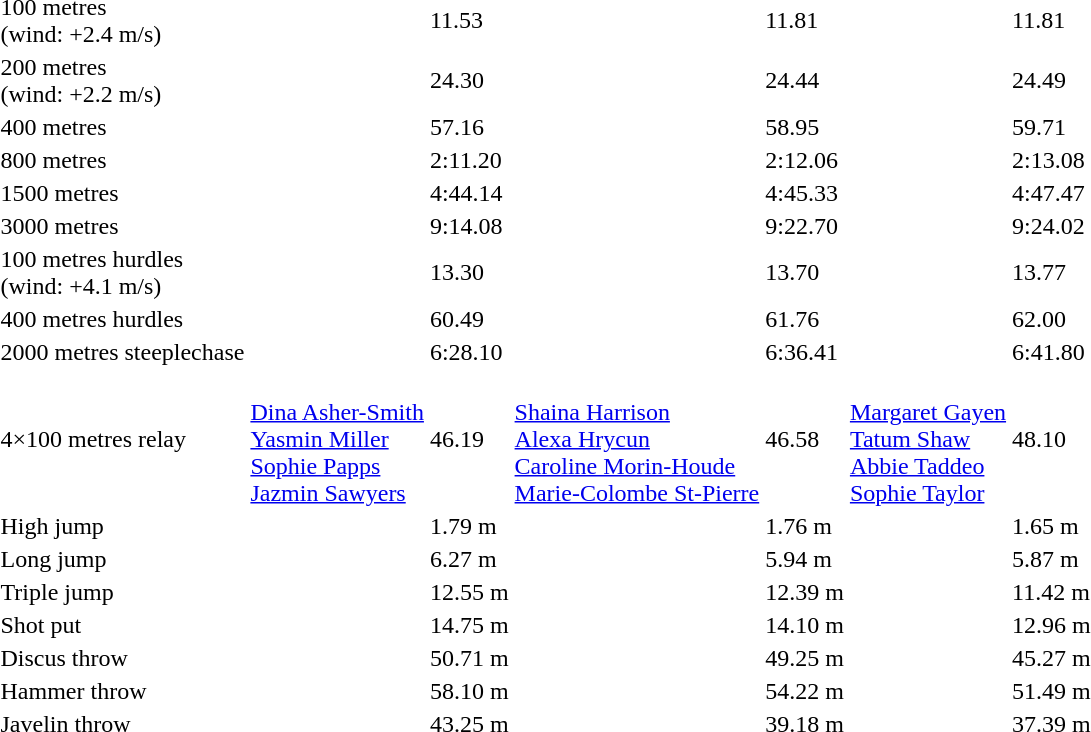<table>
<tr>
<td>100 metres<br>(wind: +2.4 m/s)</td>
<td></td>
<td>11.53 </td>
<td></td>
<td>11.81 </td>
<td></td>
<td>11.81 </td>
</tr>
<tr>
<td>200 metres<br>(wind: +2.2 m/s)</td>
<td></td>
<td>24.30 </td>
<td></td>
<td>24.44 </td>
<td></td>
<td>24.49 </td>
</tr>
<tr>
<td>400 metres</td>
<td></td>
<td>57.16</td>
<td></td>
<td>58.95</td>
<td></td>
<td>59.71</td>
</tr>
<tr>
<td>800 metres</td>
<td></td>
<td>2:11.20</td>
<td></td>
<td>2:12.06</td>
<td></td>
<td>2:13.08</td>
</tr>
<tr>
<td>1500 metres</td>
<td></td>
<td>4:44.14</td>
<td></td>
<td>4:45.33</td>
<td></td>
<td>4:47.47</td>
</tr>
<tr>
<td>3000 metres</td>
<td></td>
<td>9:14.08</td>
<td></td>
<td>9:22.70</td>
<td></td>
<td>9:24.02</td>
</tr>
<tr>
<td>100 metres hurdles<br>(wind: +4.1 m/s)</td>
<td></td>
<td>13.30 </td>
<td></td>
<td>13.70 </td>
<td></td>
<td>13.77 </td>
</tr>
<tr>
<td>400 metres hurdles</td>
<td></td>
<td>60.49 </td>
<td></td>
<td>61.76</td>
<td></td>
<td>62.00</td>
</tr>
<tr>
<td>2000 metres steeplechase</td>
<td></td>
<td>6:28.10 </td>
<td></td>
<td>6:36.41</td>
<td></td>
<td>6:41.80</td>
</tr>
<tr>
<td>4×100 metres relay</td>
<td><br><a href='#'>Dina Asher-Smith</a><br><a href='#'>Yasmin Miller</a><br><a href='#'>Sophie Papps</a><br><a href='#'>Jazmin Sawyers</a></td>
<td>46.19</td>
<td><br><a href='#'>Shaina Harrison</a><br><a href='#'>Alexa Hrycun</a><br><a href='#'>Caroline Morin-Houde</a><br><a href='#'>Marie-Colombe St-Pierre</a></td>
<td>46.58</td>
<td><br><a href='#'>Margaret Gayen</a><br><a href='#'>Tatum Shaw</a><br><a href='#'>Abbie Taddeo</a><br><a href='#'>Sophie Taylor</a></td>
<td>48.10</td>
</tr>
<tr>
<td>High jump</td>
<td></td>
<td>1.79 m</td>
<td></td>
<td>1.76 m</td>
<td></td>
<td>1.65 m</td>
</tr>
<tr>
<td>Long jump</td>
<td></td>
<td>6.27 m </td>
<td></td>
<td>5.94 m </td>
<td></td>
<td>5.87 m </td>
</tr>
<tr>
<td>Triple jump</td>
<td></td>
<td>12.55 m</td>
<td></td>
<td>12.39 m </td>
<td></td>
<td>11.42 m</td>
</tr>
<tr>
<td>Shot put</td>
<td></td>
<td>14.75 m</td>
<td></td>
<td>14.10 m</td>
<td></td>
<td>12.96 m</td>
</tr>
<tr>
<td>Discus throw</td>
<td></td>
<td>50.71 m </td>
<td></td>
<td>49.25 m</td>
<td></td>
<td>45.27 m</td>
</tr>
<tr>
<td>Hammer throw</td>
<td></td>
<td>58.10 m</td>
<td></td>
<td>54.22 m</td>
<td></td>
<td>51.49 m</td>
</tr>
<tr>
<td>Javelin throw</td>
<td></td>
<td>43.25 m</td>
<td></td>
<td>39.18 m</td>
<td></td>
<td>37.39 m</td>
</tr>
</table>
